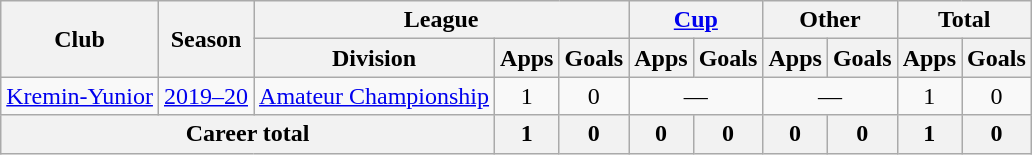<table class=wikitable style="text-align:center">
<tr>
<th rowspan=2>Club</th>
<th rowspan=2>Season</th>
<th colspan=3>League</th>
<th colspan=2><a href='#'>Cup</a></th>
<th colspan="2">Other</th>
<th colspan=2>Total</th>
</tr>
<tr>
<th>Division</th>
<th>Apps</th>
<th>Goals</th>
<th>Apps</th>
<th>Goals</th>
<th>Apps</th>
<th>Goals</th>
<th>Apps</th>
<th>Goals</th>
</tr>
<tr>
<td><a href='#'>Kremin-Yunior</a></td>
<td><a href='#'>2019–20</a></td>
<td><a href='#'>Amateur Championship</a></td>
<td>1</td>
<td>0</td>
<td colspan=2>—</td>
<td colspan=2>—</td>
<td>1</td>
<td>0</td>
</tr>
<tr>
<th colspan=3>Career total</th>
<th>1</th>
<th>0</th>
<th>0</th>
<th>0</th>
<th>0</th>
<th>0</th>
<th>1</th>
<th>0</th>
</tr>
</table>
